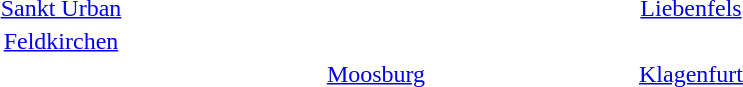<table width="50%">
<tr ---->
<td width ="33%" align="center"><a href='#'>Sankt Urban</a></td>
<td width ="33%" align="center"></td>
<td width ="33%" align="center"><a href='#'>Liebenfels</a></td>
</tr>
<tr ---->
<td width ="33%" align="center"><a href='#'>Feldkirchen</a></td>
<td width ="33%" align="center"></td>
<td width ="33%" align="center"></td>
</tr>
<tr ---->
<td width ="33%" align="center"></td>
<td width ="33%" align="center"><a href='#'>Moosburg</a></td>
<td width ="33%" align="center"><a href='#'>Klagenfurt</a></td>
</tr>
</table>
